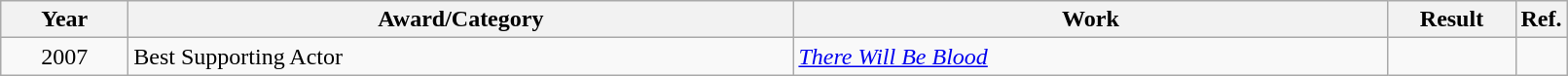<table class=wikitable>
<tr>
<th scope="col" style="width:5em;">Year</th>
<th scope="col" style="width:28em;">Award/Category</th>
<th scope="col" style="width:25em;">Work</th>
<th scope="col" style="width:5em;">Result</th>
<th>Ref.</th>
</tr>
<tr>
<td style="text-align:center;">2007</td>
<td>Best Supporting Actor</td>
<td><em><a href='#'>There Will Be Blood</a></em></td>
<td></td>
<td></td>
</tr>
</table>
